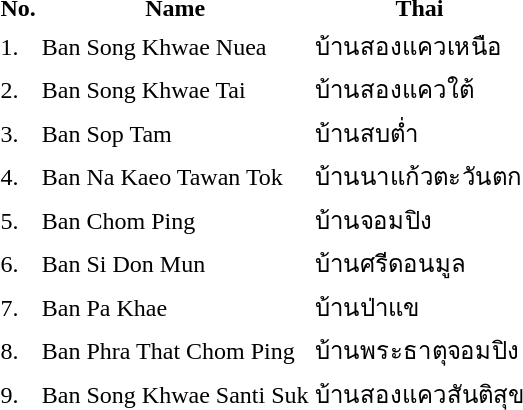<table>
<tr>
<th>No.</th>
<th>Name</th>
<th>Thai</th>
</tr>
<tr>
<td>1.</td>
<td>Ban Song Khwae Nuea</td>
<td>บ้านสองแควเหนือ</td>
</tr>
<tr>
<td>2.</td>
<td>Ban Song Khwae Tai</td>
<td>บ้านสองแควใต้</td>
</tr>
<tr>
<td>3.</td>
<td>Ban Sop Tam</td>
<td>บ้านสบต่ำ</td>
</tr>
<tr>
<td>4.</td>
<td>Ban Na Kaeo Tawan Tok</td>
<td>บ้านนาแก้วตะวันตก</td>
</tr>
<tr>
<td>5.</td>
<td>Ban Chom Ping</td>
<td>บ้านจอมปิง</td>
</tr>
<tr>
<td>6.</td>
<td>Ban Si Don Mun</td>
<td>บ้านศรีดอนมูล</td>
</tr>
<tr>
<td>7.</td>
<td>Ban Pa Khae</td>
<td>บ้านป่าแข</td>
</tr>
<tr>
<td>8.</td>
<td>Ban Phra That Chom Ping</td>
<td>บ้านพระธาตุจอมปิง</td>
</tr>
<tr>
<td>9.</td>
<td>Ban Song Khwae Santi Suk</td>
<td>บ้านสองแควสันติสุข</td>
</tr>
</table>
